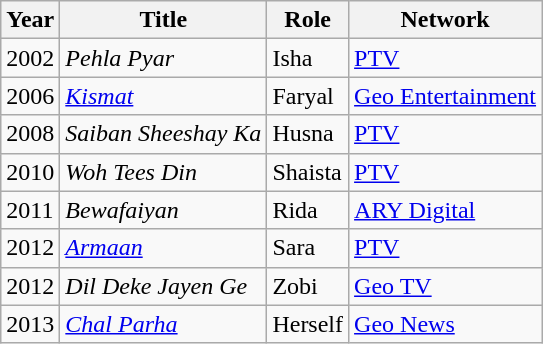<table class="wikitable sortable plainrowheaders">
<tr style="text-align:center;">
<th scope="col">Year</th>
<th scope="col">Title</th>
<th scope="col">Role</th>
<th scope="col">Network</th>
</tr>
<tr>
<td>2002</td>
<td><em>Pehla Pyar</em></td>
<td>Isha</td>
<td><a href='#'>PTV</a></td>
</tr>
<tr>
<td>2006</td>
<td><em><a href='#'>Kismat</a></em></td>
<td>Faryal</td>
<td><a href='#'>Geo Entertainment</a></td>
</tr>
<tr>
<td>2008</td>
<td><em>Saiban Sheeshay Ka</em></td>
<td>Husna</td>
<td><a href='#'>PTV</a></td>
</tr>
<tr>
<td>2010</td>
<td><em>Woh Tees Din</em></td>
<td>Shaista</td>
<td><a href='#'>PTV</a></td>
</tr>
<tr>
<td>2011</td>
<td><em>Bewafaiyan</em></td>
<td>Rida</td>
<td><a href='#'>ARY Digital</a></td>
</tr>
<tr>
<td>2012</td>
<td><em><a href='#'>Armaan</a></em></td>
<td>Sara</td>
<td><a href='#'>PTV</a></td>
</tr>
<tr>
<td>2012</td>
<td><em>Dil Deke Jayen Ge</em></td>
<td>Zobi</td>
<td><a href='#'>Geo TV</a></td>
</tr>
<tr>
<td>2013</td>
<td><em><a href='#'>Chal Parha</a></em></td>
<td>Herself</td>
<td><a href='#'>Geo News</a></td>
</tr>
</table>
